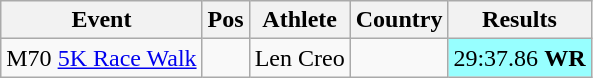<table class="wikitable">
<tr>
<th>Event</th>
<th>Pos</th>
<th>Athlete</th>
<th>Country</th>
<th>Results</th>
</tr>
<tr>
<td>M70 <a href='#'>5K Race Walk</a></td>
<td align="center"></td>
<td>Len Creo</td>
<td></td>
<td bgcolor=#97ffff>29:37.86 <strong>WR</strong></td>
</tr>
</table>
